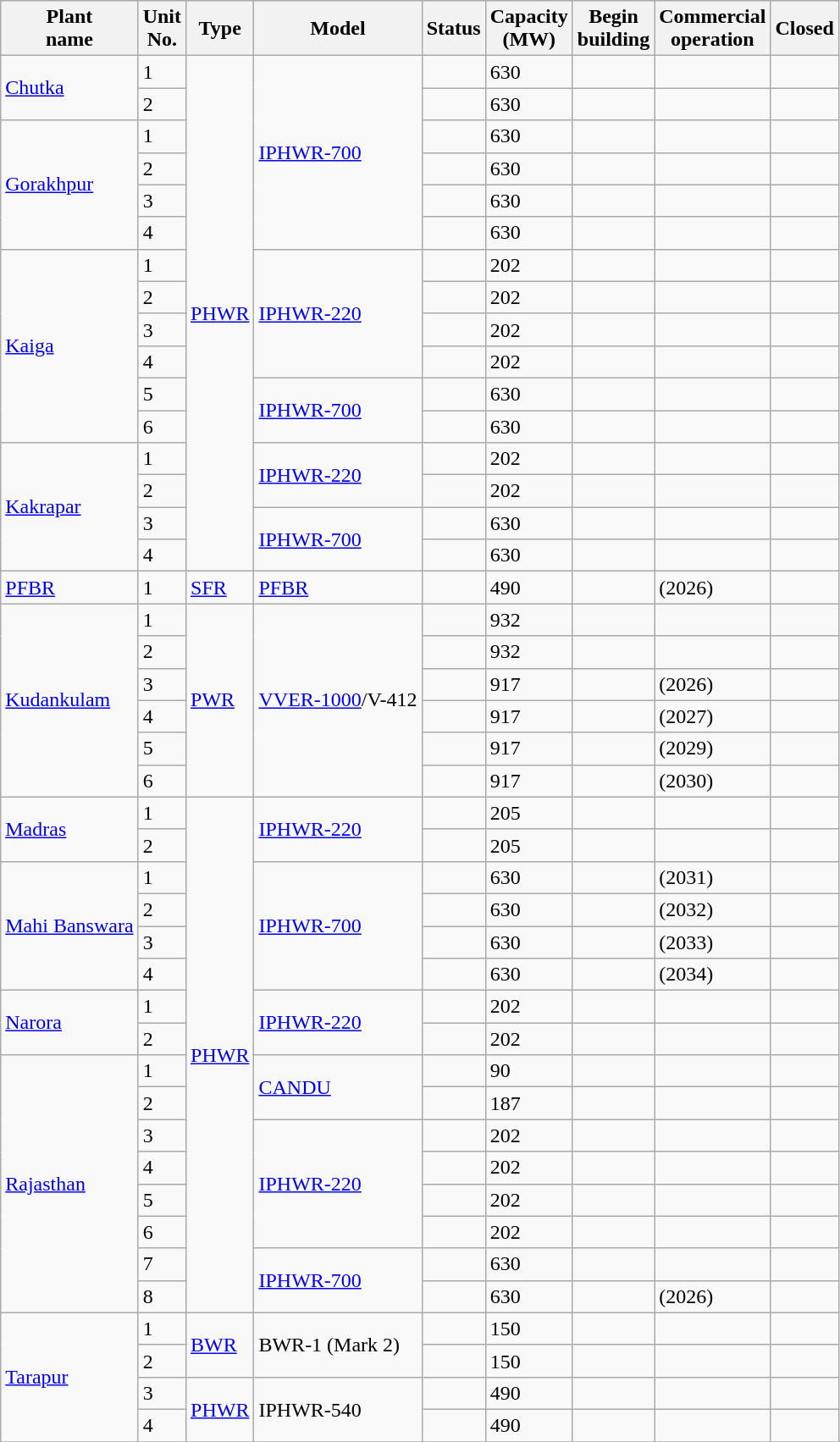<table class="wikitable sortable mw-datatable sticky-header">
<tr>
<th>Plant<br>name</th>
<th>Unit<br>No.</th>
<th>Type</th>
<th>Model</th>
<th>Status</th>
<th>Capacity<br>(MW)</th>
<th>Begin<br>building</th>
<th>Commercial<br>operation</th>
<th>Closed</th>
</tr>
<tr>
<td rowspan=2><a href='#'>Chutka</a></td>
<td>1</td>
<td rowspan=16><a href='#'>PHWR</a></td>
<td rowspan=6><a href='#'>IPHWR-700</a></td>
<td></td>
<td>630</td>
<td></td>
<td></td>
<td></td>
</tr>
<tr>
<td>2</td>
<td></td>
<td>630</td>
<td></td>
<td></td>
<td></td>
</tr>
<tr>
<td rowspan=4><a href='#'>Gorakhpur</a></td>
<td>1</td>
<td></td>
<td>630</td>
<td></td>
<td></td>
<td></td>
</tr>
<tr>
<td>2</td>
<td></td>
<td>630</td>
<td></td>
<td></td>
<td></td>
</tr>
<tr>
<td>3</td>
<td></td>
<td>630</td>
<td></td>
<td></td>
<td></td>
</tr>
<tr>
<td>4</td>
<td></td>
<td>630</td>
<td></td>
<td></td>
<td></td>
</tr>
<tr>
<td rowspan=6><a href='#'>Kaiga</a></td>
<td>1</td>
<td rowspan=4><a href='#'>IPHWR-220</a></td>
<td></td>
<td>202</td>
<td></td>
<td></td>
<td></td>
</tr>
<tr>
<td>2</td>
<td></td>
<td>202</td>
<td></td>
<td></td>
<td></td>
</tr>
<tr>
<td>3</td>
<td></td>
<td>202</td>
<td></td>
<td></td>
<td></td>
</tr>
<tr>
<td>4</td>
<td></td>
<td>202</td>
<td></td>
<td></td>
<td></td>
</tr>
<tr>
<td>5</td>
<td rowspan=2><a href='#'>IPHWR-700</a></td>
<td></td>
<td>630</td>
<td></td>
<td></td>
<td></td>
</tr>
<tr>
<td>6</td>
<td></td>
<td>630</td>
<td></td>
<td></td>
<td></td>
</tr>
<tr>
<td rowspan=4><a href='#'>Kakrapar</a></td>
<td>1</td>
<td rowspan=2><a href='#'>IPHWR-220</a></td>
<td></td>
<td>202</td>
<td></td>
<td></td>
<td></td>
</tr>
<tr>
<td>2</td>
<td></td>
<td>202</td>
<td></td>
<td></td>
<td></td>
</tr>
<tr>
<td>3</td>
<td rowspan=2><a href='#'>IPHWR-700</a></td>
<td></td>
<td>630</td>
<td></td>
<td></td>
<td></td>
</tr>
<tr>
<td>4</td>
<td></td>
<td>630</td>
<td></td>
<td></td>
<td></td>
</tr>
<tr>
<td><a href='#'>PFBR</a></td>
<td>1</td>
<td><a href='#'>SFR</a></td>
<td><a href='#'>PFBR</a></td>
<td></td>
<td>490</td>
<td></td>
<td>(2026)</td>
<td></td>
</tr>
<tr>
<td rowspan=6><a href='#'>Kudankulam</a></td>
<td>1</td>
<td rowspan=6><a href='#'>PWR</a></td>
<td rowspan=6><a href='#'>VVER-1000</a>/V-412</td>
<td></td>
<td>932</td>
<td></td>
<td></td>
<td></td>
</tr>
<tr>
<td>2</td>
<td></td>
<td>932</td>
<td></td>
<td></td>
<td></td>
</tr>
<tr>
<td>3</td>
<td></td>
<td>917</td>
<td></td>
<td>(2026)</td>
<td></td>
</tr>
<tr>
<td>4</td>
<td></td>
<td>917</td>
<td></td>
<td>(2027)</td>
<td></td>
</tr>
<tr>
<td>5</td>
<td></td>
<td>917</td>
<td></td>
<td>(2029)</td>
<td></td>
</tr>
<tr>
<td>6</td>
<td></td>
<td>917</td>
<td></td>
<td>(2030)</td>
<td></td>
</tr>
<tr>
<td rowspan=2><a href='#'>Madras</a></td>
<td>1</td>
<td rowspan=16><a href='#'>PHWR</a></td>
<td rowspan=2><a href='#'>IPHWR-220</a></td>
<td></td>
<td>205</td>
<td></td>
<td></td>
<td></td>
</tr>
<tr>
<td>2</td>
<td></td>
<td>205</td>
<td></td>
<td></td>
<td></td>
</tr>
<tr>
<td rowspan=4><a href='#'>Mahi Banswara</a></td>
<td>1</td>
<td rowspan=4><a href='#'>IPHWR-700</a></td>
<td></td>
<td>630</td>
<td></td>
<td>(2031)</td>
<td></td>
</tr>
<tr>
<td>2</td>
<td></td>
<td>630</td>
<td></td>
<td>(2032)</td>
<td></td>
</tr>
<tr>
<td>3</td>
<td></td>
<td>630</td>
<td></td>
<td>(2033)</td>
<td></td>
</tr>
<tr>
<td>4</td>
<td></td>
<td>630</td>
<td></td>
<td>(2034)</td>
<td></td>
</tr>
<tr>
<td rowspan=2><a href='#'>Narora</a></td>
<td>1</td>
<td rowspan=2><a href='#'>IPHWR-220</a></td>
<td></td>
<td>202</td>
<td></td>
<td></td>
<td></td>
</tr>
<tr>
<td>2</td>
<td></td>
<td>202</td>
<td></td>
<td></td>
<td></td>
</tr>
<tr>
<td rowspan=8><a href='#'>Rajasthan</a></td>
<td>1</td>
<td rowspan=2><a href='#'>CANDU</a></td>
<td></td>
<td>90</td>
<td></td>
<td></td>
<td></td>
</tr>
<tr>
<td>2</td>
<td></td>
<td>187</td>
<td></td>
<td></td>
<td></td>
</tr>
<tr>
<td>3</td>
<td rowspan=4><a href='#'>IPHWR-220</a></td>
<td></td>
<td>202</td>
<td></td>
<td></td>
<td></td>
</tr>
<tr>
<td>4</td>
<td></td>
<td>202</td>
<td></td>
<td></td>
<td></td>
</tr>
<tr>
<td>5</td>
<td></td>
<td>202</td>
<td></td>
<td></td>
<td></td>
</tr>
<tr>
<td>6</td>
<td></td>
<td>202</td>
<td></td>
<td></td>
<td></td>
</tr>
<tr>
<td>7</td>
<td rowspan=2><a href='#'>IPHWR-700</a></td>
<td></td>
<td>630</td>
<td></td>
<td></td>
<td></td>
</tr>
<tr>
<td>8</td>
<td></td>
<td>630</td>
<td></td>
<td>(2026)</td>
<td></td>
</tr>
<tr>
<td rowspan=4><a href='#'>Tarapur</a></td>
<td>1</td>
<td rowspan=2><a href='#'>BWR</a></td>
<td rowspan=2>BWR-1 (Mark 2)</td>
<td></td>
<td>150</td>
<td></td>
<td></td>
<td></td>
</tr>
<tr>
<td>2</td>
<td></td>
<td>150</td>
<td></td>
<td></td>
<td></td>
</tr>
<tr>
<td>3</td>
<td rowspan=2><a href='#'>PHWR</a></td>
<td rowspan=2>IPHWR-540</td>
<td></td>
<td>490</td>
<td></td>
<td></td>
<td></td>
</tr>
<tr>
<td>4</td>
<td></td>
<td>490</td>
<td></td>
<td></td>
<td></td>
</tr>
<tr>
</tr>
</table>
